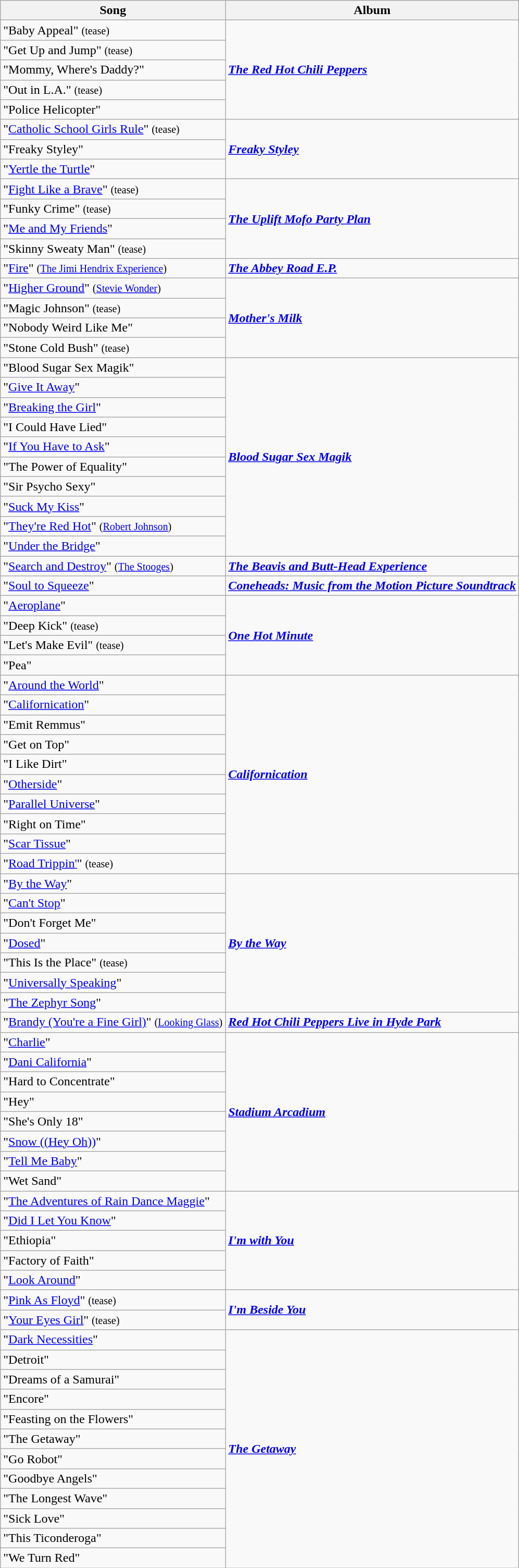<table class="wikitable sortable">
<tr>
<th>Song</th>
<th>Album</th>
</tr>
<tr>
<td>"Baby Appeal" <small>(tease)</small></td>
<td rowspan="5"><strong><em><a href='#'>The Red Hot Chili Peppers</a></em></strong></td>
</tr>
<tr>
<td>"Get Up and Jump" <small>(tease)</small></td>
</tr>
<tr>
<td>"Mommy, Where's Daddy?"</td>
</tr>
<tr>
<td>"Out in L.A." <small>(tease)</small></td>
</tr>
<tr>
<td>"Police Helicopter"</td>
</tr>
<tr>
<td>"<a href='#'>Catholic School Girls Rule</a>" <small>(tease)</small></td>
<td rowspan="3"><strong><em><a href='#'>Freaky Styley</a></em></strong></td>
</tr>
<tr>
<td>"Freaky Styley"  <small></small></td>
</tr>
<tr>
<td>"<a href='#'>Yertle the Turtle</a>"</td>
</tr>
<tr>
<td>"<a href='#'>Fight Like a Brave</a>" <small>(tease)</small></td>
<td rowspan="4"><strong><em><a href='#'>The Uplift Mofo Party Plan</a></em></strong></td>
</tr>
<tr>
<td>"Funky Crime" <small>(tease)</small></td>
</tr>
<tr>
<td>"<a href='#'>Me and My Friends</a>"</td>
</tr>
<tr>
<td>"Skinny Sweaty Man" <small>(tease)</small></td>
</tr>
<tr>
<td>"<a href='#'>Fire</a>" <small>(<a href='#'>The Jimi Hendrix Experience</a>)</small></td>
<td><strong><em><a href='#'>The Abbey Road E.P.</a></em></strong></td>
</tr>
<tr>
<td>"<a href='#'>Higher Ground</a>" <small>(<a href='#'>Stevie Wonder</a>)</small></td>
<td rowspan="4"><strong><em><a href='#'>Mother's Milk</a></em></strong></td>
</tr>
<tr>
<td>"Magic Johnson" <small>(tease)</small></td>
</tr>
<tr>
<td>"Nobody Weird Like Me"</td>
</tr>
<tr>
<td>"Stone Cold Bush" <small>(tease)</small></td>
</tr>
<tr>
<td>"Blood Sugar Sex Magik"</td>
<td rowspan="10"><strong><em><a href='#'>Blood Sugar Sex Magik</a></em></strong></td>
</tr>
<tr>
<td>"<a href='#'>Give It Away</a>"</td>
</tr>
<tr>
<td>"<a href='#'>Breaking the Girl</a>"</td>
</tr>
<tr>
<td>"I Could Have Lied"</td>
</tr>
<tr>
<td>"<a href='#'>If You Have to Ask</a>"</td>
</tr>
<tr>
<td>"The Power of Equality"</td>
</tr>
<tr>
<td>"Sir Psycho Sexy"</td>
</tr>
<tr>
<td>"<a href='#'>Suck My Kiss</a>"</td>
</tr>
<tr>
<td>"<a href='#'>They're Red Hot</a>" <small>(<a href='#'>Robert Johnson</a>)</small></td>
</tr>
<tr>
<td>"<a href='#'>Under the Bridge</a>"</td>
</tr>
<tr>
<td>"<a href='#'>Search and Destroy</a>" <small>(<a href='#'>The Stooges</a>)</small></td>
<td><strong><em><a href='#'>The Beavis and Butt-Head Experience</a></em></strong></td>
</tr>
<tr>
<td>"<a href='#'>Soul to Squeeze</a>"</td>
<td><strong><em><a href='#'>Coneheads: Music from the Motion Picture Soundtrack</a></em></strong></td>
</tr>
<tr>
<td>"<a href='#'>Aeroplane</a>"</td>
<td rowspan="4"><strong><em><a href='#'>One Hot Minute</a></em></strong></td>
</tr>
<tr>
<td>"Deep Kick" <small>(tease)</small></td>
</tr>
<tr>
<td>"Let's Make Evil" <small>(tease)</small></td>
</tr>
<tr>
<td>"Pea"</td>
</tr>
<tr>
<td>"<a href='#'>Around the World</a>"</td>
<td rowspan="10"><strong><em><a href='#'>Californication</a></em></strong></td>
</tr>
<tr>
<td>"<a href='#'>Californication</a>"</td>
</tr>
<tr>
<td>"Emit Remmus"</td>
</tr>
<tr>
<td>"Get on Top"</td>
</tr>
<tr>
<td>"I Like Dirt"</td>
</tr>
<tr>
<td>"<a href='#'>Otherside</a>"</td>
</tr>
<tr>
<td>"<a href='#'>Parallel Universe</a>"</td>
</tr>
<tr>
<td>"Right on Time"</td>
</tr>
<tr>
<td>"<a href='#'>Scar Tissue</a>"</td>
</tr>
<tr>
<td>"<a href='#'>Road Trippin'</a>" <small>(tease)</small></td>
</tr>
<tr>
<td>"<a href='#'>By the Way</a>"</td>
<td rowspan="7"><strong><em><a href='#'>By the Way</a></em></strong></td>
</tr>
<tr>
<td>"<a href='#'>Can't Stop</a>"</td>
</tr>
<tr>
<td>"Don't Forget Me"</td>
</tr>
<tr>
<td>"<a href='#'>Dosed</a>"</td>
</tr>
<tr>
<td>"This Is the Place" <small>(tease)</small></td>
</tr>
<tr>
<td>"<a href='#'>Universally Speaking</a>"</td>
</tr>
<tr>
<td>"<a href='#'>The Zephyr Song</a>"</td>
</tr>
<tr>
<td>"<a href='#'>Brandy (You're a Fine Girl)</a>" <small>(<a href='#'>Looking Glass</a>)</small></td>
<td><strong><em><a href='#'>Red Hot Chili Peppers Live in Hyde Park</a></em></strong></td>
</tr>
<tr>
<td>"<a href='#'>Charlie</a>"</td>
<td rowspan="8"><strong><em><a href='#'>Stadium Arcadium</a></em></strong></td>
</tr>
<tr>
<td>"<a href='#'>Dani California</a>"</td>
</tr>
<tr>
<td>"Hard to Concentrate"</td>
</tr>
<tr>
<td>"Hey"</td>
</tr>
<tr>
<td>"She's Only 18"</td>
</tr>
<tr>
<td>"<a href='#'>Snow ((Hey Oh))</a>"</td>
</tr>
<tr>
<td>"<a href='#'>Tell Me Baby</a>"</td>
</tr>
<tr>
<td>"Wet Sand"</td>
</tr>
<tr>
<td>"<a href='#'>The Adventures of Rain Dance Maggie</a>"</td>
<td rowspan="5"><strong><em><a href='#'>I'm with You</a></em></strong></td>
</tr>
<tr>
<td>"<a href='#'>Did I Let You Know</a>"</td>
</tr>
<tr>
<td>"Ethiopia"</td>
</tr>
<tr>
<td>"Factory of Faith"</td>
</tr>
<tr>
<td>"<a href='#'>Look Around</a>"</td>
</tr>
<tr>
<td>"<a href='#'>Pink As Floyd</a>" <small>(tease)</small></td>
<td rowspan="2"><strong><em><a href='#'>I'm Beside You</a></em></strong></td>
</tr>
<tr>
<td>"<a href='#'>Your Eyes Girl</a>" <small>(tease)</small></td>
</tr>
<tr>
<td>"<a href='#'>Dark Necessities</a>"</td>
<td rowspan="12"><strong><em><a href='#'>The Getaway</a></em></strong></td>
</tr>
<tr>
<td>"Detroit"</td>
</tr>
<tr>
<td>"Dreams of a Samurai"</td>
</tr>
<tr>
<td>"Encore"</td>
</tr>
<tr>
<td>"Feasting on the Flowers"</td>
</tr>
<tr>
<td>"The Getaway"</td>
</tr>
<tr>
<td>"Go Robot"</td>
</tr>
<tr>
<td>"Goodbye Angels"</td>
</tr>
<tr>
<td>"The Longest Wave"</td>
</tr>
<tr>
<td>"Sick Love"</td>
</tr>
<tr>
<td>"This Ticonderoga"</td>
</tr>
<tr>
<td>"We Turn Red"</td>
</tr>
</table>
